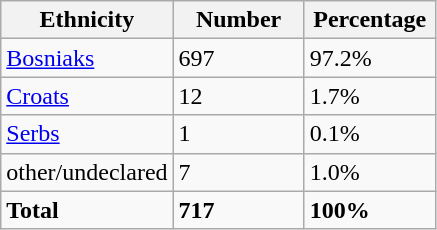<table class="wikitable">
<tr>
<th width="100px">Ethnicity</th>
<th width="80px">Number</th>
<th width="80px">Percentage</th>
</tr>
<tr>
<td><a href='#'>Bosniaks</a></td>
<td>697</td>
<td>97.2%</td>
</tr>
<tr>
<td><a href='#'>Croats</a></td>
<td>12</td>
<td>1.7%</td>
</tr>
<tr>
<td><a href='#'>Serbs</a></td>
<td>1</td>
<td>0.1%</td>
</tr>
<tr>
<td>other/undeclared</td>
<td>7</td>
<td>1.0%</td>
</tr>
<tr>
<td><strong>Total</strong></td>
<td><strong>717</strong></td>
<td><strong>100%</strong></td>
</tr>
</table>
